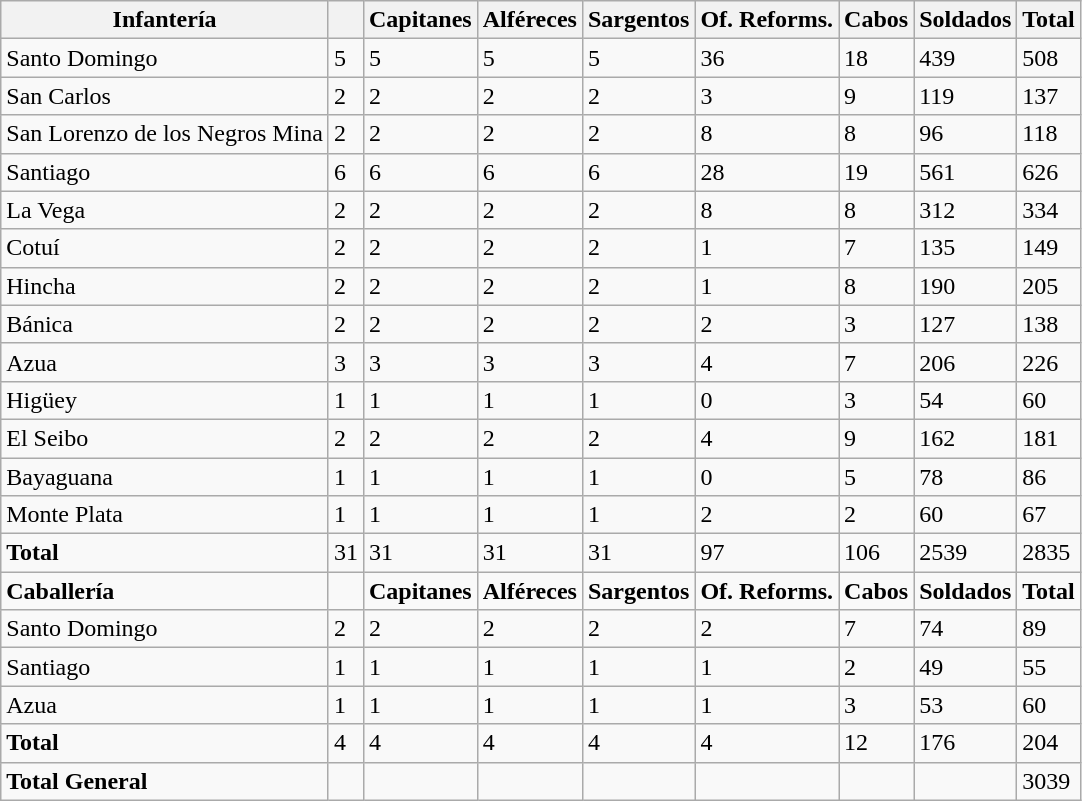<table class="wikitable">
<tr>
<th>Infantería</th>
<th></th>
<th>Capitanes</th>
<th>Alféreces</th>
<th>Sargentos</th>
<th>Of. Reforms.</th>
<th>Cabos</th>
<th>Soldados</th>
<th>Total</th>
</tr>
<tr>
<td>Santo Domingo</td>
<td>5</td>
<td>5</td>
<td>5</td>
<td>5</td>
<td>36</td>
<td>18</td>
<td>439</td>
<td>508</td>
</tr>
<tr>
<td>San Carlos</td>
<td>2</td>
<td>2</td>
<td>2</td>
<td>2</td>
<td>3</td>
<td>9</td>
<td>119</td>
<td>137</td>
</tr>
<tr>
<td>San Lorenzo de los Negros Mina</td>
<td>2</td>
<td>2</td>
<td>2</td>
<td>2</td>
<td>8</td>
<td>8</td>
<td>96</td>
<td>118</td>
</tr>
<tr>
<td>Santiago</td>
<td>6</td>
<td>6</td>
<td>6</td>
<td>6</td>
<td>28</td>
<td>19</td>
<td>561</td>
<td>626</td>
</tr>
<tr>
<td>La Vega</td>
<td>2</td>
<td>2</td>
<td>2</td>
<td>2</td>
<td>8</td>
<td>8</td>
<td>312</td>
<td>334</td>
</tr>
<tr>
<td>Cotuí</td>
<td>2</td>
<td>2</td>
<td>2</td>
<td>2</td>
<td>1</td>
<td>7</td>
<td>135</td>
<td>149</td>
</tr>
<tr>
<td>Hincha</td>
<td>2</td>
<td>2</td>
<td>2</td>
<td>2</td>
<td>1</td>
<td>8</td>
<td>190</td>
<td>205</td>
</tr>
<tr>
<td>Bánica</td>
<td>2</td>
<td>2</td>
<td>2</td>
<td>2</td>
<td>2</td>
<td>3</td>
<td>127</td>
<td>138</td>
</tr>
<tr>
<td>Azua</td>
<td>3</td>
<td>3</td>
<td>3</td>
<td>3</td>
<td>4</td>
<td>7</td>
<td>206</td>
<td>226</td>
</tr>
<tr>
<td>Higüey</td>
<td>1</td>
<td>1</td>
<td>1</td>
<td>1</td>
<td>0</td>
<td>3</td>
<td>54</td>
<td>60</td>
</tr>
<tr>
<td>El Seibo</td>
<td>2</td>
<td>2</td>
<td>2</td>
<td>2</td>
<td>4</td>
<td>9</td>
<td>162</td>
<td>181</td>
</tr>
<tr>
<td>Bayaguana</td>
<td>1</td>
<td>1</td>
<td>1</td>
<td>1</td>
<td>0</td>
<td>5</td>
<td>78</td>
<td>86</td>
</tr>
<tr>
<td>Monte Plata</td>
<td>1</td>
<td>1</td>
<td>1</td>
<td>1</td>
<td>2</td>
<td>2</td>
<td>60</td>
<td>67</td>
</tr>
<tr>
<td><strong>Total</strong></td>
<td>31</td>
<td>31</td>
<td>31</td>
<td>31</td>
<td>97</td>
<td>106</td>
<td>2539</td>
<td>2835</td>
</tr>
<tr>
<td><strong>Caballería</strong></td>
<td><strong></strong></td>
<td><strong>Capitanes</strong></td>
<td><strong>Alféreces</strong></td>
<td><strong>Sargentos</strong></td>
<td><strong>Of. Reforms.</strong></td>
<td><strong>Cabos</strong></td>
<td><strong>Soldados</strong></td>
<td><strong>Total</strong></td>
</tr>
<tr>
<td>Santo Domingo</td>
<td>2</td>
<td>2</td>
<td>2</td>
<td>2</td>
<td>2</td>
<td>7</td>
<td>74</td>
<td>89</td>
</tr>
<tr>
<td>Santiago</td>
<td>1</td>
<td>1</td>
<td>1</td>
<td>1</td>
<td>1</td>
<td>2</td>
<td>49</td>
<td>55</td>
</tr>
<tr>
<td>Azua</td>
<td>1</td>
<td>1</td>
<td>1</td>
<td>1</td>
<td>1</td>
<td>3</td>
<td>53</td>
<td>60</td>
</tr>
<tr>
<td><strong>Total</strong></td>
<td>4</td>
<td>4</td>
<td>4</td>
<td>4</td>
<td>4</td>
<td>12</td>
<td>176</td>
<td>204</td>
</tr>
<tr>
<td><strong>Total General</strong></td>
<td></td>
<td></td>
<td></td>
<td></td>
<td></td>
<td></td>
<td></td>
<td>3039</td>
</tr>
</table>
